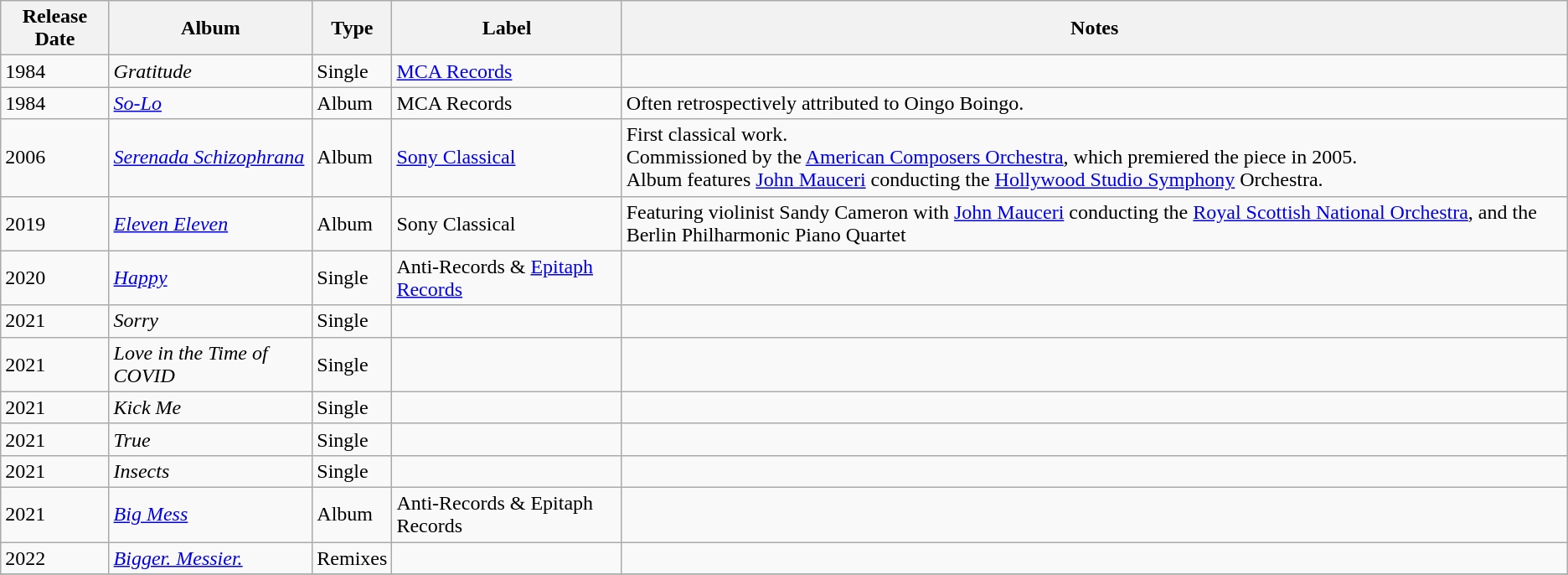<table class="wikitable sortable">
<tr>
<th>Release Date</th>
<th>Album</th>
<th>Type</th>
<th>Label</th>
<th>Notes</th>
</tr>
<tr>
<td rowspan="1">1984</td>
<td><em>Gratitude</em></td>
<td>Single</td>
<td><a href='#'>MCA Records</a></td>
<td></td>
</tr>
<tr>
<td rowspan="1">1984</td>
<td><em><a href='#'>So-Lo</a></em></td>
<td>Album</td>
<td>MCA Records</td>
<td>Often retrospectively attributed to Oingo Boingo.</td>
</tr>
<tr>
<td rowspan="1">2006</td>
<td><em><a href='#'>Serenada Schizophrana</a></em></td>
<td>Album</td>
<td><a href='#'>Sony Classical</a></td>
<td>First classical work.<br>Commissioned by the <a href='#'>American Composers Orchestra</a>, which premiered the piece in 2005.<br>Album features <a href='#'>John Mauceri</a> conducting the <a href='#'>Hollywood Studio Symphony</a> Orchestra.</td>
</tr>
<tr>
<td rowspan="1">2019</td>
<td><em><a href='#'>Eleven Eleven</a></em></td>
<td>Album</td>
<td>Sony Classical</td>
<td>Featuring violinist Sandy Cameron with <a href='#'>John Mauceri</a> conducting the <a href='#'>Royal Scottish National Orchestra</a>, and the Berlin Philharmonic Piano Quartet</td>
</tr>
<tr>
<td rowspan="1">2020</td>
<td><em><a href='#'>Happy</a></em></td>
<td>Single</td>
<td>Anti-Records & <a href='#'>Epitaph Records</a></td>
<td></td>
</tr>
<tr>
<td>2021</td>
<td><em>Sorry</em></td>
<td>Single</td>
<td></td>
<td></td>
</tr>
<tr>
<td>2021</td>
<td><em>Love in the Time of COVID</em></td>
<td>Single</td>
<td></td>
<td></td>
</tr>
<tr>
<td>2021</td>
<td><em>Kick Me</em></td>
<td>Single</td>
<td></td>
<td></td>
</tr>
<tr>
<td>2021</td>
<td><em>True</em></td>
<td>Single</td>
<td></td>
<td></td>
</tr>
<tr>
<td>2021</td>
<td><em>Insects</em></td>
<td>Single</td>
<td></td>
<td></td>
</tr>
<tr>
<td rowspan="1">2021</td>
<td><em><a href='#'>Big Mess</a></em></td>
<td>Album</td>
<td>Anti-Records & Epitaph Records</td>
<td></td>
</tr>
<tr>
<td>2022</td>
<td><em><a href='#'>Bigger. Messier.</a></em></td>
<td>Remixes</td>
<td></td>
<td></td>
</tr>
<tr>
</tr>
</table>
